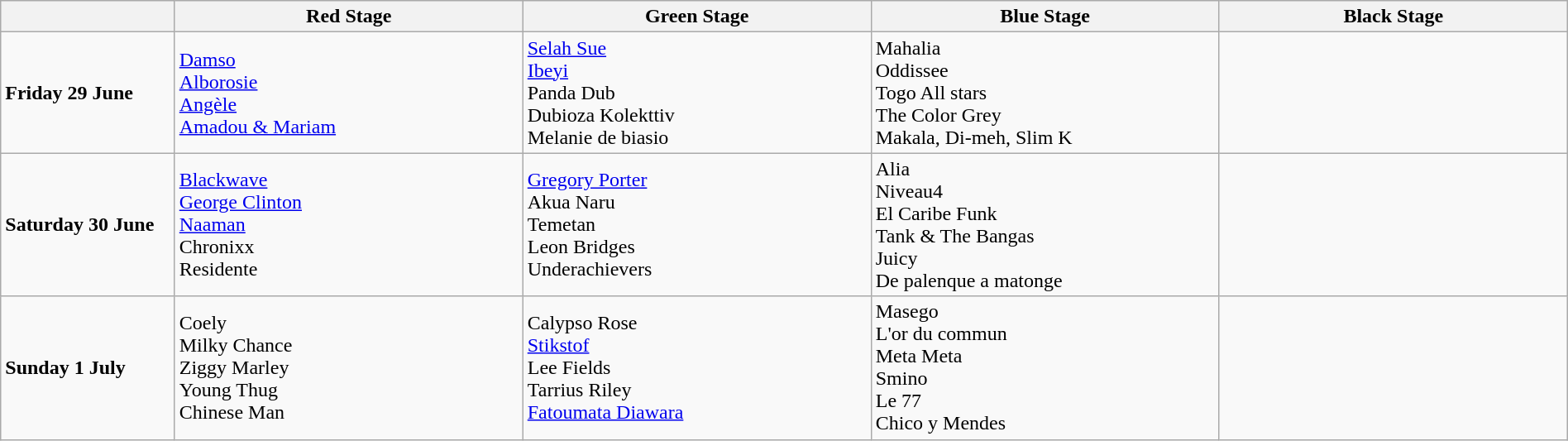<table class="wikitable" width="100%">
<tr>
<th width="10%"></th>
<th width="20%"><strong>Red Stage</strong></th>
<th width="20%"><strong>Green Stage</strong></th>
<th width="20%"><strong>Blue Stage</strong></th>
<th width="20%"><strong>Black Stage</strong></th>
</tr>
<tr>
<td><strong>Friday 29 June</strong></td>
<td><a href='#'>Damso</a><br><a href='#'>Alborosie</a><br><a href='#'>Angèle</a><br><a href='#'>Amadou & Mariam</a></td>
<td><a href='#'>Selah Sue</a><br><a href='#'>Ibeyi</a><br>Panda Dub<br>Dubioza Kolekttiv<br>Melanie de biasio</td>
<td>Mahalia<br>Oddissee<br>Togo All stars<br>The Color Grey<br>Makala, Di-meh, Slim K</td>
<td></td>
</tr>
<tr>
<td><strong>Saturday 30 June</strong></td>
<td><a href='#'>Blackwave</a><br><a href='#'>George Clinton</a><br><a href='#'>Naaman</a><br>Chronixx<br>Residente</td>
<td><a href='#'>Gregory Porter</a><br>Akua Naru<br>Temetan<br>Leon Bridges<br>Underachievers</td>
<td>Alia<br>Niveau4<br>El Caribe Funk<br>Tank & The Bangas<br>Juicy<br>De palenque a matonge</td>
<td></td>
</tr>
<tr>
<td><strong>Sunday 1 July</strong></td>
<td>Coely<br>Milky Chance<br>Ziggy Marley<br>Young Thug<br>Chinese Man</td>
<td>Calypso Rose<br><a href='#'>Stikstof</a><br>Lee Fields<br>Tarrius Riley<br><a href='#'>Fatoumata Diawara</a></td>
<td>Masego<br>L'or du commun<br>Meta Meta<br>Smino<br>Le 77<br>Chico y Mendes</td>
<td></td>
</tr>
</table>
